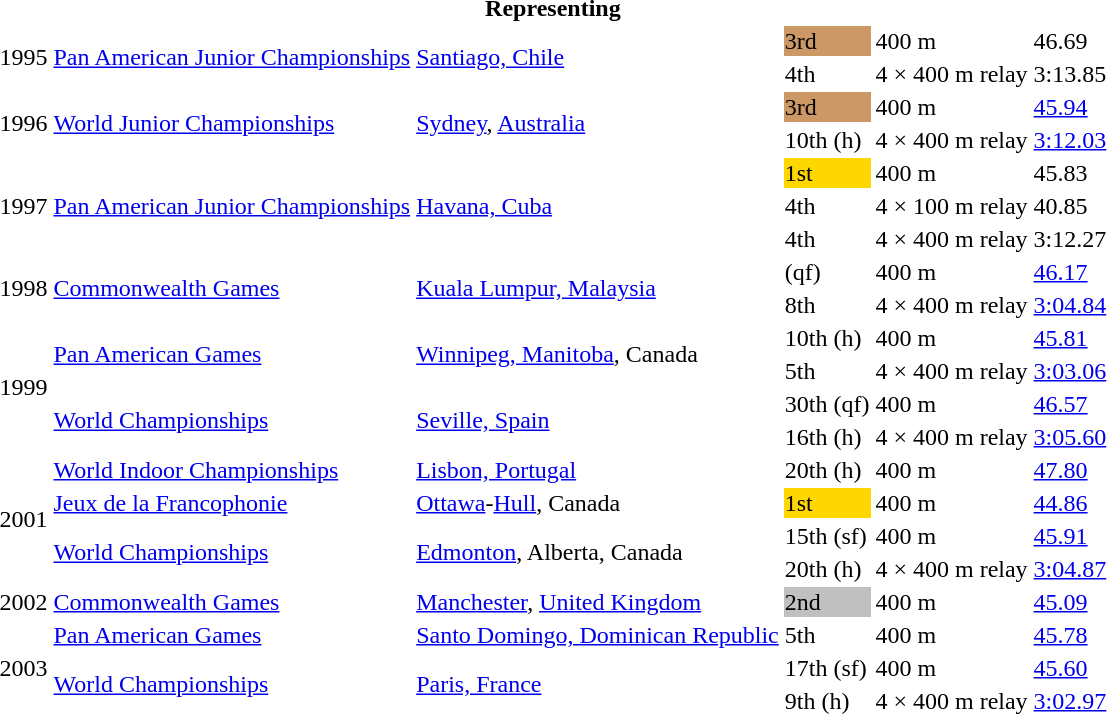<table>
<tr>
<th colspan="6">Representing </th>
</tr>
<tr>
<td rowspan=2>1995</td>
<td rowspan=2><a href='#'>Pan American Junior Championships</a></td>
<td rowspan=2><a href='#'>Santiago, Chile</a></td>
<td bgcolor="cc9966">3rd</td>
<td>400 m</td>
<td>46.69</td>
</tr>
<tr>
<td>4th</td>
<td>4 × 400 m relay</td>
<td>3:13.85</td>
</tr>
<tr>
<td rowspan=2>1996</td>
<td rowspan=2><a href='#'>World Junior Championships</a></td>
<td rowspan=2><a href='#'>Sydney</a>, <a href='#'>Australia</a></td>
<td bgcolor="cc9966">3rd</td>
<td>400 m</td>
<td><a href='#'>45.94</a></td>
</tr>
<tr>
<td>10th (h)</td>
<td>4 × 400 m relay</td>
<td><a href='#'>3:12.03</a></td>
</tr>
<tr>
<td rowspan=3>1997</td>
<td rowspan=3><a href='#'>Pan American Junior Championships</a></td>
<td rowspan=3><a href='#'>Havana, Cuba</a></td>
<td bgcolor="gold">1st</td>
<td>400 m</td>
<td>45.83</td>
</tr>
<tr>
<td>4th</td>
<td>4 × 100 m relay</td>
<td>40.85</td>
</tr>
<tr>
<td>4th</td>
<td>4 × 400 m relay</td>
<td>3:12.27</td>
</tr>
<tr>
<td rowspan=2>1998</td>
<td rowspan=2><a href='#'>Commonwealth Games</a></td>
<td rowspan=2><a href='#'>Kuala Lumpur, Malaysia</a></td>
<td>(qf)</td>
<td>400 m</td>
<td><a href='#'>46.17</a></td>
</tr>
<tr>
<td>8th</td>
<td>4 × 400 m relay</td>
<td><a href='#'>3:04.84</a></td>
</tr>
<tr>
<td rowspan=4>1999</td>
<td rowspan=2><a href='#'>Pan American Games</a></td>
<td rowspan=2><a href='#'>Winnipeg, Manitoba</a>, Canada</td>
<td>10th (h)</td>
<td>400 m</td>
<td><a href='#'>45.81</a></td>
</tr>
<tr>
<td>5th</td>
<td>4 × 400 m relay</td>
<td><a href='#'>3:03.06</a></td>
</tr>
<tr>
<td rowspan=2><a href='#'>World Championships</a></td>
<td rowspan=2><a href='#'>Seville, Spain</a></td>
<td>30th (qf)</td>
<td>400 m</td>
<td><a href='#'>46.57</a></td>
</tr>
<tr>
<td>16th (h)</td>
<td>4 × 400 m relay</td>
<td><a href='#'>3:05.60</a></td>
</tr>
<tr>
<td rowspan=4>2001</td>
<td><a href='#'>World Indoor Championships</a></td>
<td><a href='#'>Lisbon, Portugal</a></td>
<td>20th (h)</td>
<td>400 m</td>
<td><a href='#'>47.80</a></td>
</tr>
<tr>
<td><a href='#'>Jeux de la Francophonie</a></td>
<td><a href='#'>Ottawa</a>-<a href='#'>Hull</a>, Canada</td>
<td bgcolor="gold">1st</td>
<td>400 m</td>
<td><a href='#'>44.86</a></td>
</tr>
<tr>
<td rowspan=2><a href='#'>World Championships</a></td>
<td rowspan=2><a href='#'>Edmonton</a>, Alberta, Canada</td>
<td>15th (sf)</td>
<td>400 m</td>
<td><a href='#'>45.91</a></td>
</tr>
<tr>
<td>20th (h)</td>
<td>4 × 400 m relay</td>
<td><a href='#'>3:04.87</a></td>
</tr>
<tr>
<td>2002</td>
<td><a href='#'>Commonwealth Games</a></td>
<td><a href='#'>Manchester</a>, <a href='#'>United Kingdom</a></td>
<td bgcolor="silver">2nd</td>
<td>400 m</td>
<td><a href='#'>45.09</a></td>
</tr>
<tr>
<td rowspan=3>2003</td>
<td><a href='#'>Pan American Games</a></td>
<td><a href='#'>Santo Domingo, Dominican Republic</a></td>
<td>5th</td>
<td>400 m</td>
<td><a href='#'>45.78</a></td>
</tr>
<tr>
<td rowspan=2><a href='#'>World Championships</a></td>
<td rowspan=2><a href='#'>Paris, France</a></td>
<td>17th (sf)</td>
<td>400 m</td>
<td><a href='#'>45.60</a></td>
</tr>
<tr>
<td>9th (h)</td>
<td>4 × 400 m relay</td>
<td><a href='#'>3:02.97</a></td>
</tr>
</table>
